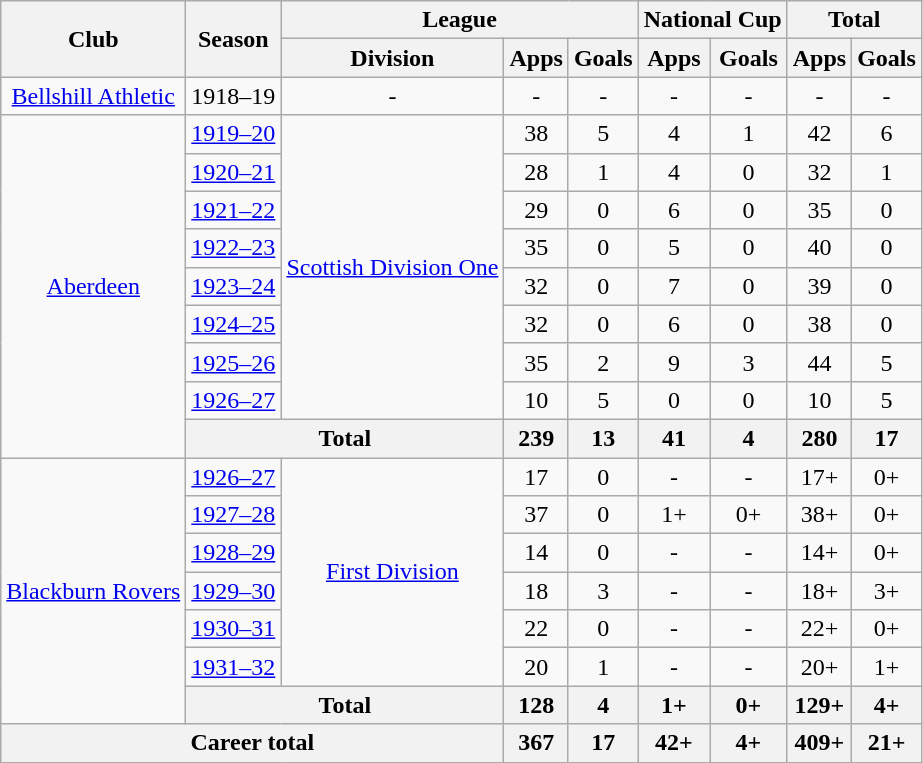<table class="wikitable" style="text-align:center">
<tr>
<th rowspan="2">Club</th>
<th rowspan="2">Season</th>
<th colspan="3">League</th>
<th colspan="2">National Cup</th>
<th colspan="2">Total</th>
</tr>
<tr>
<th>Division</th>
<th>Apps</th>
<th>Goals</th>
<th>Apps</th>
<th>Goals</th>
<th>Apps</th>
<th>Goals</th>
</tr>
<tr>
<td><a href='#'>Bellshill Athletic</a></td>
<td>1918–19</td>
<td>-</td>
<td>-</td>
<td>-</td>
<td>-</td>
<td>-</td>
<td>-</td>
<td>-</td>
</tr>
<tr>
<td rowspan="9"><a href='#'>Aberdeen</a></td>
<td><a href='#'>1919–20</a></td>
<td rowspan="8"><a href='#'>Scottish Division One</a></td>
<td>38</td>
<td>5</td>
<td>4</td>
<td>1</td>
<td>42</td>
<td>6</td>
</tr>
<tr>
<td><a href='#'>1920–21</a></td>
<td>28</td>
<td>1</td>
<td>4</td>
<td>0</td>
<td>32</td>
<td>1</td>
</tr>
<tr>
<td><a href='#'>1921–22</a></td>
<td>29</td>
<td>0</td>
<td>6</td>
<td>0</td>
<td>35</td>
<td>0</td>
</tr>
<tr>
<td><a href='#'>1922–23</a></td>
<td>35</td>
<td>0</td>
<td>5</td>
<td>0</td>
<td>40</td>
<td>0</td>
</tr>
<tr>
<td><a href='#'>1923–24</a></td>
<td>32</td>
<td>0</td>
<td>7</td>
<td>0</td>
<td>39</td>
<td>0</td>
</tr>
<tr>
<td><a href='#'>1924–25</a></td>
<td>32</td>
<td>0</td>
<td>6</td>
<td>0</td>
<td>38</td>
<td>0</td>
</tr>
<tr>
<td><a href='#'>1925–26</a></td>
<td>35</td>
<td>2</td>
<td>9</td>
<td>3</td>
<td>44</td>
<td>5</td>
</tr>
<tr>
<td><a href='#'>1926–27</a></td>
<td>10</td>
<td>5</td>
<td>0</td>
<td>0</td>
<td>10</td>
<td>5</td>
</tr>
<tr>
<th colspan="2">Total</th>
<th>239</th>
<th>13</th>
<th>41</th>
<th>4</th>
<th>280</th>
<th>17</th>
</tr>
<tr>
<td rowspan="7"><a href='#'>Blackburn Rovers</a></td>
<td><a href='#'>1926–27</a></td>
<td rowspan="6"><a href='#'>First Division</a></td>
<td>17</td>
<td>0</td>
<td>-</td>
<td>-</td>
<td>17+</td>
<td>0+</td>
</tr>
<tr>
<td><a href='#'>1927–28</a></td>
<td>37</td>
<td>0</td>
<td>1+</td>
<td>0+</td>
<td>38+</td>
<td>0+</td>
</tr>
<tr>
<td><a href='#'>1928–29</a></td>
<td>14</td>
<td>0</td>
<td>-</td>
<td>-</td>
<td>14+</td>
<td>0+</td>
</tr>
<tr>
<td><a href='#'>1929–30</a></td>
<td>18</td>
<td>3</td>
<td>-</td>
<td>-</td>
<td>18+</td>
<td>3+</td>
</tr>
<tr>
<td><a href='#'>1930–31</a></td>
<td>22</td>
<td>0</td>
<td>-</td>
<td>-</td>
<td>22+</td>
<td>0+</td>
</tr>
<tr>
<td><a href='#'>1931–32</a></td>
<td>20</td>
<td>1</td>
<td>-</td>
<td>-</td>
<td>20+</td>
<td>1+</td>
</tr>
<tr>
<th colspan="2">Total</th>
<th>128</th>
<th>4</th>
<th>1+</th>
<th>0+</th>
<th>129+</th>
<th>4+</th>
</tr>
<tr>
<th colspan="3">Career total</th>
<th>367</th>
<th>17</th>
<th>42+</th>
<th>4+</th>
<th>409+</th>
<th>21+</th>
</tr>
</table>
